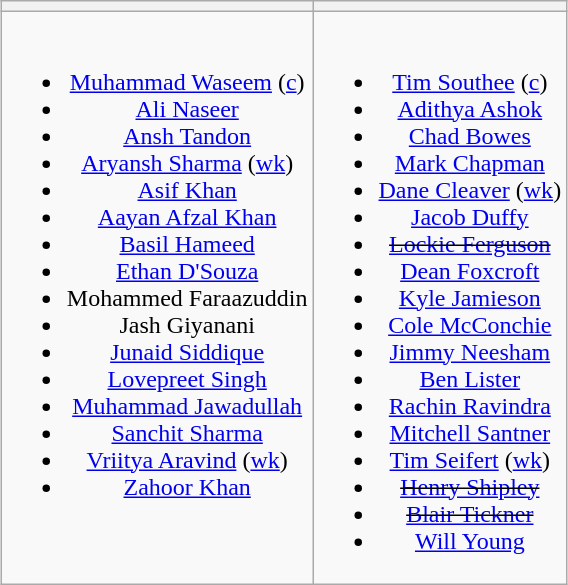<table class="wikitable" style="text-align:center; margin:auto">
<tr>
<th></th>
<th></th>
</tr>
<tr style="vertical-align:top">
<td><br><ul><li><a href='#'>Muhammad Waseem</a> (<a href='#'>c</a>)</li><li><a href='#'>Ali Naseer</a></li><li><a href='#'>Ansh Tandon</a></li><li><a href='#'>Aryansh Sharma</a> (<a href='#'>wk</a>)</li><li><a href='#'>Asif Khan</a></li><li><a href='#'>Aayan Afzal Khan</a></li><li><a href='#'>Basil Hameed</a></li><li><a href='#'>Ethan D'Souza</a></li><li>Mohammed Faraazuddin</li><li>Jash Giyanani</li><li><a href='#'>Junaid Siddique</a></li><li><a href='#'>Lovepreet Singh</a></li><li><a href='#'>Muhammad Jawadullah</a></li><li><a href='#'>Sanchit Sharma</a></li><li><a href='#'>Vriitya Aravind</a> (<a href='#'>wk</a>)</li><li><a href='#'>Zahoor Khan</a></li></ul></td>
<td><br><ul><li><a href='#'>Tim Southee</a> (<a href='#'>c</a>)</li><li><a href='#'>Adithya Ashok</a></li><li><a href='#'>Chad Bowes</a></li><li><a href='#'>Mark Chapman</a></li><li><a href='#'>Dane Cleaver</a> (<a href='#'>wk</a>)</li><li><a href='#'>Jacob Duffy</a></li><li><s><a href='#'>Lockie Ferguson</a></s></li><li><a href='#'>Dean Foxcroft</a></li><li><a href='#'>Kyle Jamieson</a></li><li><a href='#'>Cole McConchie</a></li><li><a href='#'>Jimmy Neesham</a></li><li><a href='#'>Ben Lister</a></li><li><a href='#'>Rachin Ravindra</a></li><li><a href='#'>Mitchell Santner</a></li><li><a href='#'>Tim Seifert</a> (<a href='#'>wk</a>)</li><li><s><a href='#'>Henry Shipley</a></s></li><li><s><a href='#'>Blair Tickner</a></s></li><li><a href='#'>Will Young</a></li></ul></td>
</tr>
</table>
